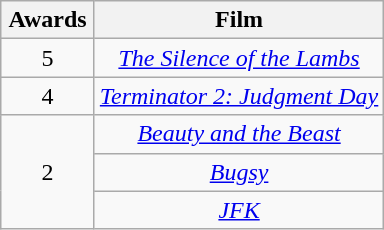<table class="wikitable" style="text-align: center;">
<tr>
<th scope="col" width="55">Awards</th>
<th scope="col" align="center">Film</th>
</tr>
<tr>
<td style="text-align: center;">5</td>
<td><em><a href='#'>The Silence of the Lambs</a></em></td>
</tr>
<tr>
<td style="text-align: center;">4</td>
<td><em><a href='#'>Terminator 2: Judgment Day</a></em></td>
</tr>
<tr>
<td rowspan=3 style="text-align:center">2</td>
<td><em><a href='#'>Beauty and the Beast</a></em></td>
</tr>
<tr>
<td><em><a href='#'>Bugsy</a></em></td>
</tr>
<tr>
<td><em><a href='#'>JFK</a></em></td>
</tr>
</table>
